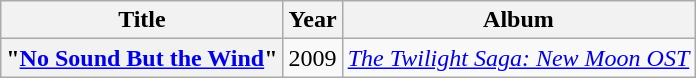<table class="wikitable plainrowheaders" style="text-align:center;" border="1">
<tr>
<th scope="col">Title</th>
<th scope="col">Year</th>
<th scope="col">Album</th>
</tr>
<tr>
<th scope="row">"<a href='#'>No Sound But the Wind</a>"</th>
<td>2009</td>
<td><em><a href='#'>The Twilight Saga: New Moon OST</a></em></td>
</tr>
</table>
